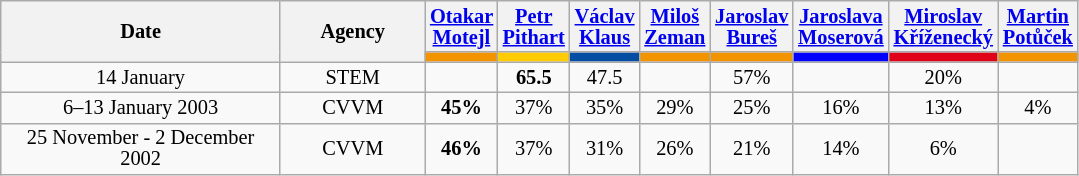<table class="wikitable" style=text-align:center;font-size:85%;line-height:14px;">
<tr>
<th style="width:180px;" rowspan="2">Date</th>
<th style="width:90px;" rowspan="2">Agency</th>
<th><a href='#'>Otakar Motejl</a><br><small></small></th>
<th><a href='#'>Petr Pithart</a><br><small></small></th>
<th><a href='#'>Václav Klaus</a><br><small></small></th>
<th><a href='#'>Miloš Zeman</a><br><small></small></th>
<th><a href='#'>Jaroslav Bureš</a><br><small></small></th>
<th><a href='#'>Jaroslava Moserová</a> <br><small></small></th>
<th><a href='#'>Miroslav Kříženecký</a><br><small></small></th>
<th><a href='#'>Martin Potůček</a><br><small></small></th>
</tr>
<tr>
<th style="background:#F29400; width:40px;"></th>
<th style="background:#FFCB03; width:40px;"></th>
<th style="background:#034EA2; width:40px;"></th>
<th style="background:#F29400; width:40px;"></th>
<th style="background:#F29400; width:40px;"></th>
<th style="background:#0000FF; width:40px;"></th>
<th style="background:#E00219; width:40px;"></th>
<th style="background:#F29400; width:40px;"></th>
</tr>
<tr>
<td>14 January</td>
<td>STEM</td>
<td></td>
<td><strong>65.5</strong></td>
<td>47.5</td>
<td></td>
<td>57%</td>
<td></td>
<td>20%</td>
<td></td>
</tr>
<tr>
<td>6–13 January 2003</td>
<td>CVVM</td>
<td><strong>45%</strong></td>
<td>37%</td>
<td>35%</td>
<td>29%</td>
<td>25%</td>
<td>16%</td>
<td>13%</td>
<td>4%</td>
</tr>
<tr>
<td>25 November - 2 December 2002</td>
<td>CVVM</td>
<td><strong>46%</strong></td>
<td>37%</td>
<td>31%</td>
<td>26%</td>
<td>21%</td>
<td>14%</td>
<td>6%</td>
<td></td>
</tr>
</table>
